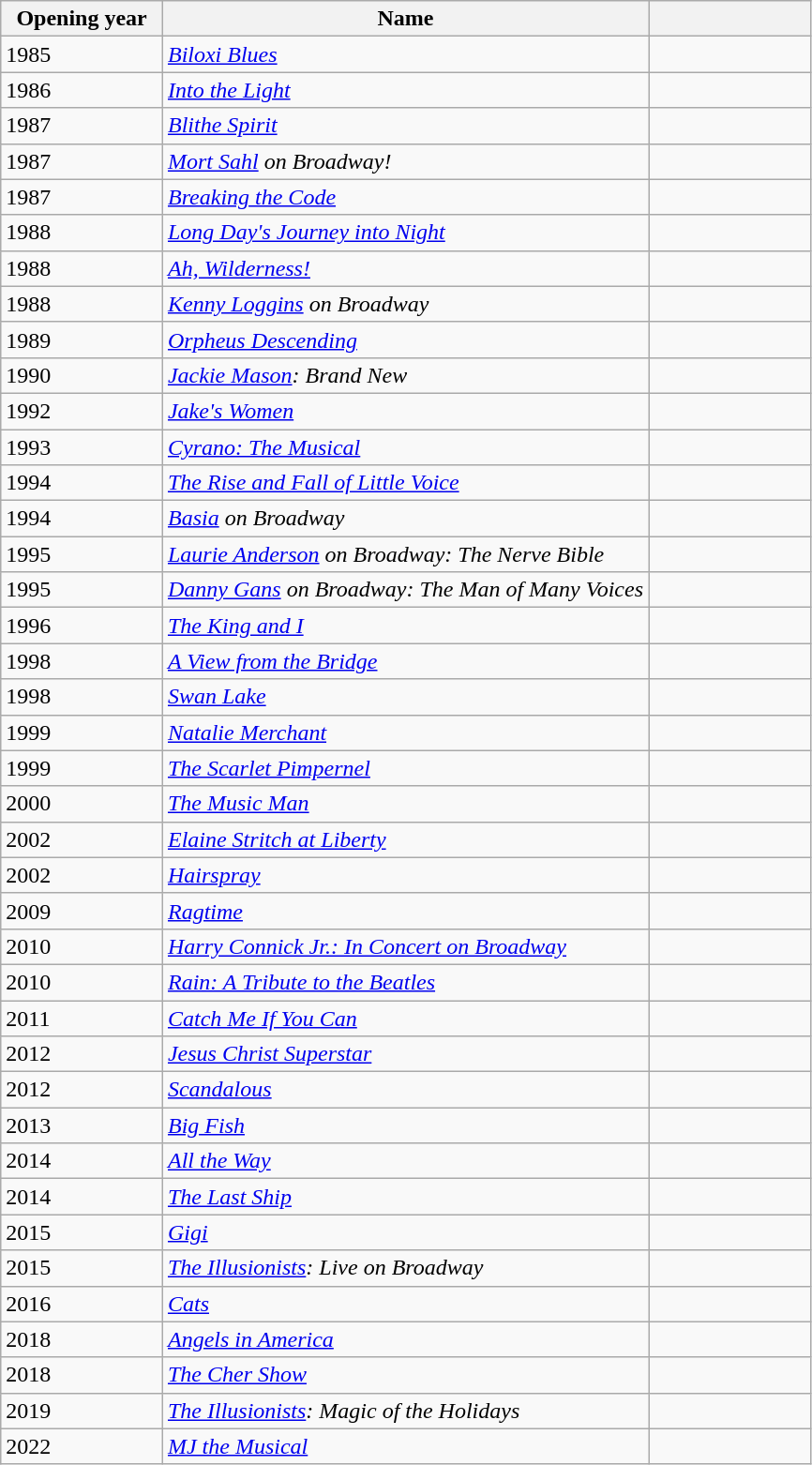<table class="wikitable sortable collapsible">
<tr>
<th width=20% scope="col">Opening year</th>
<th width=60% scope="col">Name</th>
<th width=20% scope="col" class="unsortable"></th>
</tr>
<tr>
<td>1985</td>
<td><em><a href='#'>Biloxi Blues</a></em></td>
<td></td>
</tr>
<tr>
<td>1986</td>
<td><em><a href='#'>Into the Light</a></em></td>
<td></td>
</tr>
<tr>
<td>1987</td>
<td><em><a href='#'>Blithe Spirit</a></em></td>
<td></td>
</tr>
<tr>
<td>1987</td>
<td><em><a href='#'>Mort Sahl</a> on Broadway!</em></td>
<td></td>
</tr>
<tr>
<td>1987</td>
<td><em><a href='#'>Breaking the Code</a></em></td>
<td></td>
</tr>
<tr>
<td>1988</td>
<td><em><a href='#'>Long Day's Journey into Night</a></em></td>
<td></td>
</tr>
<tr>
<td>1988</td>
<td><em><a href='#'>Ah, Wilderness!</a></em></td>
<td></td>
</tr>
<tr>
<td>1988</td>
<td><em><a href='#'>Kenny Loggins</a> on Broadway</em></td>
<td></td>
</tr>
<tr>
<td>1989</td>
<td><em><a href='#'>Orpheus Descending</a></em></td>
<td></td>
</tr>
<tr>
<td>1990</td>
<td><em><a href='#'>Jackie Mason</a>: Brand New</em></td>
<td></td>
</tr>
<tr>
<td>1992</td>
<td><em><a href='#'>Jake's Women</a></em></td>
<td></td>
</tr>
<tr>
<td>1993</td>
<td><em><a href='#'>Cyrano: The Musical</a></em></td>
<td></td>
</tr>
<tr>
<td>1994</td>
<td><em><a href='#'>The Rise and Fall of Little Voice</a></em></td>
<td></td>
</tr>
<tr>
<td>1994</td>
<td><em><a href='#'>Basia</a> on Broadway</em></td>
<td></td>
</tr>
<tr>
<td>1995</td>
<td><em><a href='#'>Laurie Anderson</a> on Broadway: The Nerve Bible</em></td>
<td></td>
</tr>
<tr>
<td>1995</td>
<td><em><a href='#'>Danny Gans</a> on Broadway: The Man of Many Voices</em></td>
<td></td>
</tr>
<tr>
<td>1996</td>
<td><em><a href='#'>The King and I</a></em></td>
<td></td>
</tr>
<tr>
<td>1998</td>
<td><em><a href='#'>A View from the Bridge</a></em></td>
<td></td>
</tr>
<tr>
<td>1998</td>
<td><em><a href='#'>Swan Lake</a></em></td>
<td></td>
</tr>
<tr>
<td>1999</td>
<td><em><a href='#'>Natalie Merchant</a></em></td>
<td></td>
</tr>
<tr>
<td>1999</td>
<td><em><a href='#'>The Scarlet Pimpernel</a></em></td>
<td></td>
</tr>
<tr>
<td>2000</td>
<td><em><a href='#'>The Music Man</a></em></td>
<td></td>
</tr>
<tr>
<td>2002</td>
<td><em><a href='#'>Elaine Stritch at Liberty</a></em></td>
<td></td>
</tr>
<tr>
<td>2002</td>
<td><em><a href='#'>Hairspray</a></em></td>
<td></td>
</tr>
<tr>
<td>2009</td>
<td><em><a href='#'>Ragtime</a></em></td>
<td></td>
</tr>
<tr>
<td>2010</td>
<td><em><a href='#'>Harry Connick Jr.: In Concert on Broadway</a></em></td>
<td></td>
</tr>
<tr>
<td>2010</td>
<td><em><a href='#'>Rain: A Tribute to the Beatles</a></em></td>
<td></td>
</tr>
<tr>
<td>2011</td>
<td><em><a href='#'>Catch Me If You Can</a></em></td>
<td></td>
</tr>
<tr>
<td>2012</td>
<td><em><a href='#'>Jesus Christ Superstar</a></em></td>
<td></td>
</tr>
<tr>
<td>2012</td>
<td><em><a href='#'>Scandalous</a></em></td>
<td></td>
</tr>
<tr>
<td>2013</td>
<td><em><a href='#'>Big Fish</a></em></td>
<td></td>
</tr>
<tr>
<td>2014</td>
<td><em><a href='#'>All the Way</a></em></td>
<td></td>
</tr>
<tr>
<td>2014</td>
<td><em><a href='#'>The Last Ship</a></em></td>
<td></td>
</tr>
<tr>
<td>2015</td>
<td><em><a href='#'>Gigi</a></em></td>
<td></td>
</tr>
<tr>
<td>2015</td>
<td><em><a href='#'>The Illusionists</a>: Live on Broadway</em></td>
<td></td>
</tr>
<tr>
<td>2016</td>
<td><em><a href='#'>Cats</a></em></td>
<td></td>
</tr>
<tr>
<td>2018</td>
<td><em><a href='#'>Angels in America</a></em></td>
<td></td>
</tr>
<tr>
<td>2018</td>
<td><em><a href='#'>The Cher Show</a></em></td>
<td></td>
</tr>
<tr>
<td>2019</td>
<td><em><a href='#'>The Illusionists</a>: Magic of the Holidays</em></td>
<td></td>
</tr>
<tr>
<td>2022</td>
<td><em><a href='#'>MJ the Musical</a></em></td>
<td></td>
</tr>
</table>
